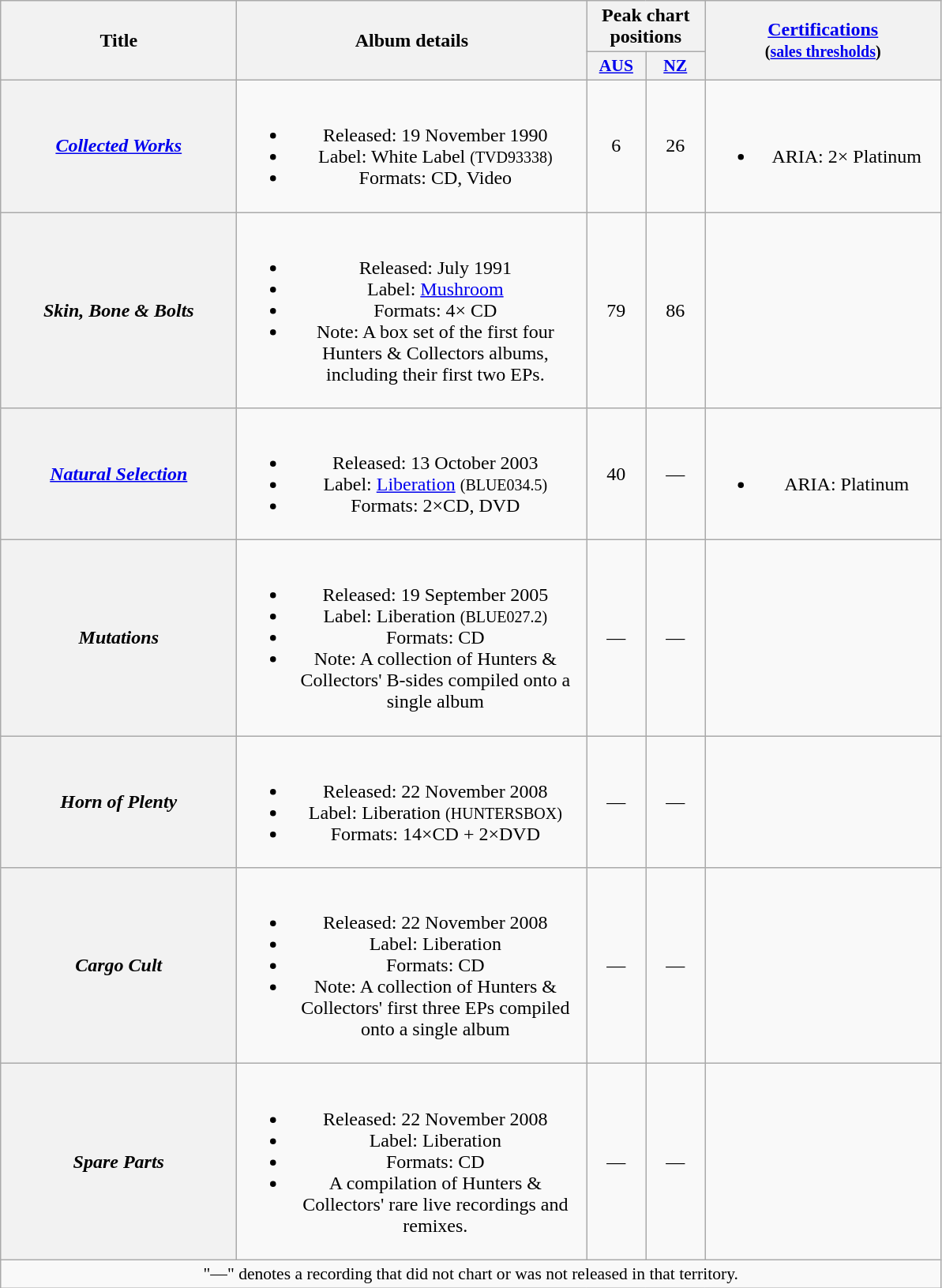<table class="wikitable plainrowheaders" style="text-align:center;">
<tr>
<th scope="col" rowspan="2" style="width:12em;">Title</th>
<th scope="col" rowspan="2" style="width:18em;">Album details</th>
<th scope="col" colspan="2">Peak chart positions</th>
<th scope="col" rowspan="2" style="width:12em;"><a href='#'>Certifications</a><br><small>(<a href='#'>sales thresholds</a>)</small></th>
</tr>
<tr>
<th scope="col" style="width:3em;font-size:90%;"><a href='#'>AUS</a><br></th>
<th scope="col" style="width:3em;font-size:90%;"><a href='#'>NZ</a><br></th>
</tr>
<tr>
<th scope="row"><em><a href='#'>Collected Works</a></em></th>
<td><br><ul><li>Released: 19 November 1990</li><li>Label: White Label <small>(TVD93338)</small></li><li>Formats: CD, Video</li></ul></td>
<td>6</td>
<td>26</td>
<td><br><ul><li>ARIA: 2× Platinum</li></ul></td>
</tr>
<tr>
<th scope="row"><em>Skin, Bone & Bolts</em></th>
<td><br><ul><li>Released: July 1991</li><li>Label: <a href='#'>Mushroom</a></li><li>Formats: 4× CD</li><li>Note: A box set of the first four Hunters & Collectors albums, including their first two EPs.</li></ul></td>
<td>79</td>
<td>86</td>
<td></td>
</tr>
<tr>
<th scope="row"><em><a href='#'>Natural Selection</a></em></th>
<td><br><ul><li>Released: 13 October 2003</li><li>Label: <a href='#'>Liberation</a> <small>(BLUE034.5)</small></li><li>Formats: 2×CD, DVD</li></ul></td>
<td>40</td>
<td>—</td>
<td><br><ul><li>ARIA: Platinum</li></ul></td>
</tr>
<tr>
<th scope="row"><em>Mutations</em></th>
<td><br><ul><li>Released: 19 September 2005</li><li>Label: Liberation <small>(BLUE027.2)</small></li><li>Formats: CD</li><li>Note: A collection of Hunters & Collectors' B-sides compiled onto a single album</li></ul></td>
<td>—</td>
<td>—</td>
<td></td>
</tr>
<tr>
<th scope="row"><em>Horn of Plenty</em></th>
<td><br><ul><li>Released: 22 November 2008</li><li>Label: Liberation <small>(HUNTERSBOX)</small></li><li>Formats: 14×CD + 2×DVD</li></ul></td>
<td>—</td>
<td>—</td>
<td></td>
</tr>
<tr>
<th scope="row"><em>Cargo Cult</em></th>
<td><br><ul><li>Released: 22 November 2008</li><li>Label: Liberation</li><li>Formats: CD</li><li>Note: A collection of Hunters & Collectors' first three EPs compiled onto a single album</li></ul></td>
<td>—</td>
<td>—</td>
<td></td>
</tr>
<tr>
<th scope="row"><em>Spare Parts</em></th>
<td><br><ul><li>Released: 22 November 2008</li><li>Label: Liberation</li><li>Formats: CD</li><li>A compilation of Hunters & Collectors' rare live recordings and remixes.</li></ul></td>
<td>—</td>
<td>—</td>
</tr>
<tr>
<td colspan="5" style="font-size:90%">"—" denotes a recording that did not chart or was not released in that territory.</td>
</tr>
</table>
